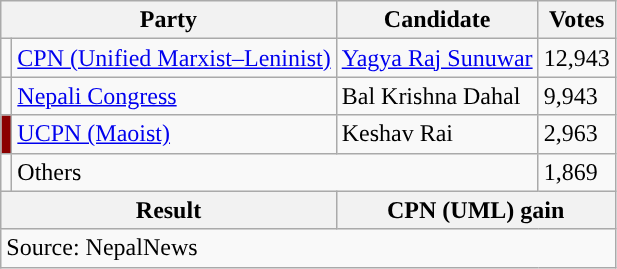<table class="wikitable">
<tr>
<th colspan="2">Party</th>
<th>Candidate</th>
<th>Votes</th>
</tr>
<tr>
<td style="background-color:"></td>
<td><a href='#'>CPN (Unified Marxist–Leninist)</a></td>
<td><a href='#'>Yagya Raj Sunuwar</a></td>
<td>12,943</td>
</tr>
<tr>
<td style="background-color:"></td>
<td><a href='#'>Nepali Congress</a></td>
<td>Bal Krishna Dahal</td>
<td>9,943</td>
</tr>
<tr>
<td style="background-color:darkred"></td>
<td><a href='#'>UCPN (Maoist)</a></td>
<td>Keshav Rai</td>
<td>2,963</td>
</tr>
<tr>
<td></td>
<td colspan="2">Others</td>
<td>1,869</td>
</tr>
<tr>
<th colspan="2">Result</th>
<th colspan="2">CPN (UML) gain</th>
</tr>
<tr>
<td colspan="4">Source: NepalNews</td>
</tr>
</table>
